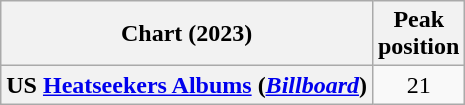<table class="wikitable plainrowheaders" style="text-align:center">
<tr>
<th scope="col">Chart (2023)</th>
<th scope="col">Peak<br> position</th>
</tr>
<tr>
<th scope="row">US <a href='#'>Heatseekers Albums</a> (<a href='#'><em>Billboard</em></a>)</th>
<td>21</td>
</tr>
</table>
